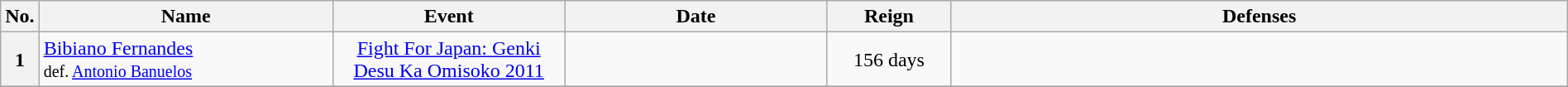<table class="wikitable" width=100%>
<tr>
<th width=1%>No.</th>
<th width=19%>Name</th>
<th width=15%>Event</th>
<th width=17%>Date</th>
<th width=8%>Reign</th>
<th width=40%>Defenses</th>
</tr>
<tr>
<th>1</th>
<td align=left> <a href='#'>Bibiano Fernandes</a><br><small>def. <a href='#'>Antonio Banuelos</a></small></td>
<td align=center><a href='#'>Fight For Japan: Genki Desu Ka Omisoko 2011</a><br></td>
<td align=center></td>
<td align="center">156 days<br></td>
<td><small></small></td>
</tr>
<tr>
</tr>
</table>
